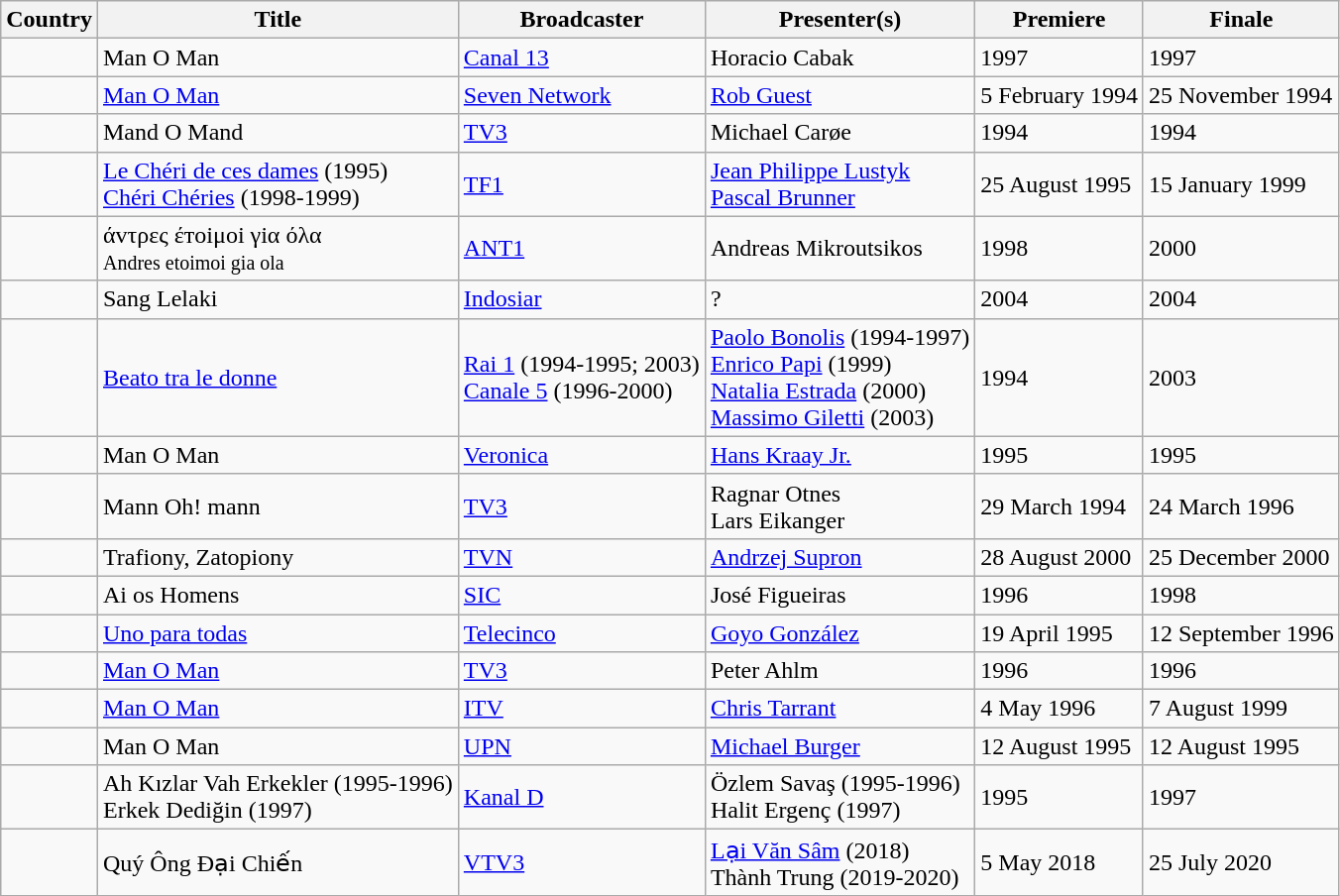<table class="wikitable">
<tr>
<th>Country</th>
<th>Title</th>
<th>Broadcaster</th>
<th>Presenter(s)</th>
<th>Premiere</th>
<th>Finale</th>
</tr>
<tr>
<td></td>
<td>Man O Man</td>
<td><a href='#'>Canal 13</a></td>
<td>Horacio Cabak</td>
<td>1997</td>
<td>1997</td>
</tr>
<tr>
<td></td>
<td><a href='#'>Man O Man</a></td>
<td><a href='#'>Seven Network</a></td>
<td><a href='#'>Rob Guest</a></td>
<td>5 February 1994</td>
<td>25 November 1994</td>
</tr>
<tr>
<td></td>
<td>Mand O Mand</td>
<td><a href='#'>TV3</a></td>
<td>Michael Carøe</td>
<td>1994</td>
<td>1994</td>
</tr>
<tr>
<td></td>
<td><a href='#'>Le Chéri de ces dames</a> (1995)<br><a href='#'>Chéri Chéries</a> (1998-1999)</td>
<td><a href='#'>TF1</a></td>
<td><a href='#'>Jean Philippe Lustyk</a><br><a href='#'>Pascal Brunner</a></td>
<td>25 August 1995</td>
<td>15 January 1999</td>
</tr>
<tr>
<td></td>
<td>άvτρες έтoіμoі γіα όλα<br><small>Andres etoimoi gia ola</small></td>
<td><a href='#'>ANT1</a></td>
<td>Andreas Mikroutsikos</td>
<td>1998</td>
<td>2000</td>
</tr>
<tr>
<td></td>
<td>Sang Lelaki</td>
<td><a href='#'>Indosiar</a></td>
<td>?</td>
<td>2004</td>
<td>2004</td>
</tr>
<tr>
<td></td>
<td><a href='#'>Beato tra le donne</a></td>
<td><a href='#'>Rai 1</a> (1994-1995; 2003) <br> <a href='#'>Canale 5</a> (1996-2000)</td>
<td><a href='#'>Paolo Bonolis</a> (1994-1997)<br><a href='#'>Enrico Papi</a> (1999)<br><a href='#'>Natalia Estrada</a> (2000)<br><a href='#'>Massimo Giletti</a> (2003)</td>
<td>1994</td>
<td>2003</td>
</tr>
<tr>
<td></td>
<td>Man O Man</td>
<td><a href='#'>Veronica</a></td>
<td><a href='#'>Hans Kraay Jr.</a></td>
<td>1995</td>
<td>1995</td>
</tr>
<tr>
<td></td>
<td>Mann Oh! mann</td>
<td><a href='#'>TV3</a></td>
<td>Ragnar Otnes<br>Lars Eikanger</td>
<td>29 March 1994</td>
<td>24 March 1996</td>
</tr>
<tr>
<td></td>
<td>Trafiony, Zatopiony</td>
<td><a href='#'>TVN</a></td>
<td><a href='#'>Andrzej Supron</a></td>
<td>28 August 2000</td>
<td>25 December 2000</td>
</tr>
<tr>
<td></td>
<td>Ai os Homens</td>
<td><a href='#'>SIC</a></td>
<td>José Figueiras</td>
<td>1996</td>
<td>1998</td>
</tr>
<tr>
<td></td>
<td><a href='#'>Uno para todas</a></td>
<td><a href='#'>Telecinco</a></td>
<td><a href='#'>Goyo González</a></td>
<td>19 April 1995</td>
<td>12 September 1996</td>
</tr>
<tr>
<td></td>
<td><a href='#'>Man O Man</a></td>
<td><a href='#'>TV3</a></td>
<td>Peter Ahlm</td>
<td>1996</td>
<td>1996</td>
</tr>
<tr>
<td></td>
<td><a href='#'>Man O Man</a></td>
<td><a href='#'>ITV</a></td>
<td><a href='#'>Chris Tarrant</a></td>
<td>4 May 1996</td>
<td>7 August 1999</td>
</tr>
<tr>
<td></td>
<td>Man O Man</td>
<td><a href='#'>UPN</a></td>
<td><a href='#'>Michael Burger</a></td>
<td>12 August 1995</td>
<td>12 August 1995</td>
</tr>
<tr>
<td></td>
<td>Ah Kızlar Vah Erkekler (1995-1996)<br>Erkek Dediğin (1997)</td>
<td><a href='#'>Kanal D</a></td>
<td>Özlem Savaş (1995-1996)<br>Halit Ergenç (1997)</td>
<td>1995</td>
<td>1997</td>
</tr>
<tr>
<td></td>
<td>Quý Ông Đại Chiến</td>
<td><a href='#'>VTV3</a></td>
<td><a href='#'>Lại Văn Sâm</a> (2018) <br> Thành Trung (2019-2020)</td>
<td>5 May 2018</td>
<td>25 July 2020</td>
</tr>
</table>
